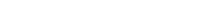<table style="width:22%; text-align:center;">
<tr style="color:white;">
<td style="background:"><strong>27</strong></td>
<td style="background:"><strong>6</strong></td>
</tr>
</table>
